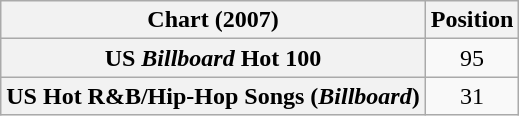<table class="wikitable sortable plainrowheaders" style="text-align:center">
<tr>
<th scope="col">Chart (2007)</th>
<th scope="col">Position</th>
</tr>
<tr>
<th scope="row">US <em>Billboard</em> Hot 100</th>
<td>95</td>
</tr>
<tr>
<th scope="row">US Hot R&B/Hip-Hop Songs (<em>Billboard</em>)</th>
<td>31</td>
</tr>
</table>
